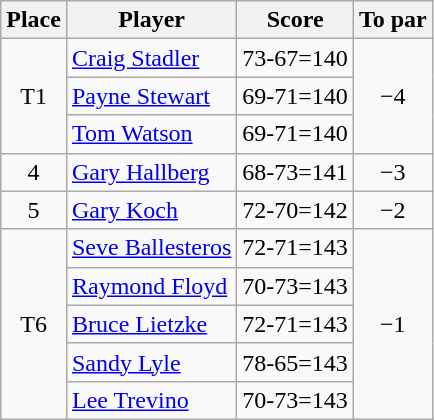<table class="wikitable">
<tr>
<th>Place</th>
<th>Player</th>
<th>Score</th>
<th>To par</th>
</tr>
<tr>
<td rowspan=3 align="center">T1</td>
<td> <a href='#'>Craig Stadler</a></td>
<td>73-67=140</td>
<td rowspan=3 align="center">−4</td>
</tr>
<tr>
<td> <a href='#'>Payne Stewart</a></td>
<td>69-71=140</td>
</tr>
<tr>
<td> <a href='#'>Tom Watson</a></td>
<td>69-71=140</td>
</tr>
<tr>
<td align="center">4</td>
<td> <a href='#'>Gary Hallberg</a></td>
<td>68-73=141</td>
<td align="center">−3</td>
</tr>
<tr>
<td align="center">5</td>
<td> <a href='#'>Gary Koch</a></td>
<td>72-70=142</td>
<td align="center">−2</td>
</tr>
<tr>
<td rowspan=5 align="center">T6</td>
<td> <a href='#'>Seve Ballesteros</a></td>
<td>72-71=143</td>
<td rowspan=5 align="center">−1</td>
</tr>
<tr>
<td> <a href='#'>Raymond Floyd</a></td>
<td>70-73=143</td>
</tr>
<tr>
<td> <a href='#'>Bruce Lietzke</a></td>
<td>72-71=143</td>
</tr>
<tr>
<td> <a href='#'>Sandy Lyle</a></td>
<td>78-65=143</td>
</tr>
<tr>
<td> <a href='#'>Lee Trevino</a></td>
<td>70-73=143</td>
</tr>
</table>
